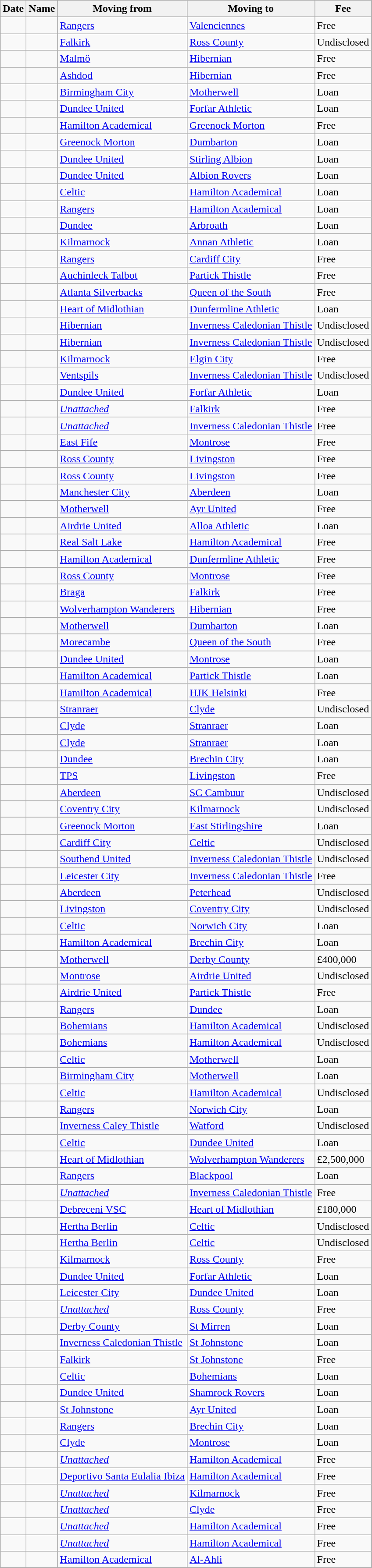<table class="wikitable sortable">
<tr>
<th>Date</th>
<th>Name</th>
<th>Moving from</th>
<th>Moving to</th>
<th>Fee</th>
</tr>
<tr>
<td></td>
<td></td>
<td><a href='#'>Rangers</a></td>
<td><a href='#'>Valenciennes</a></td>
<td>Free</td>
</tr>
<tr>
<td></td>
<td></td>
<td><a href='#'>Falkirk</a></td>
<td><a href='#'>Ross County</a></td>
<td>Undisclosed</td>
</tr>
<tr>
<td></td>
<td></td>
<td><a href='#'>Malmö</a></td>
<td><a href='#'>Hibernian</a></td>
<td>Free</td>
</tr>
<tr>
<td></td>
<td></td>
<td><a href='#'>Ashdod</a></td>
<td><a href='#'>Hibernian</a></td>
<td>Free</td>
</tr>
<tr>
<td></td>
<td></td>
<td><a href='#'>Birmingham City</a></td>
<td><a href='#'>Motherwell</a></td>
<td>Loan</td>
</tr>
<tr>
<td></td>
<td></td>
<td><a href='#'>Dundee United</a></td>
<td><a href='#'>Forfar Athletic</a></td>
<td>Loan</td>
</tr>
<tr>
<td></td>
<td></td>
<td><a href='#'>Hamilton Academical</a></td>
<td><a href='#'>Greenock Morton</a></td>
<td>Free</td>
</tr>
<tr>
<td></td>
<td></td>
<td><a href='#'>Greenock Morton</a></td>
<td><a href='#'>Dumbarton</a></td>
<td>Loan</td>
</tr>
<tr>
<td></td>
<td></td>
<td><a href='#'>Dundee United</a></td>
<td><a href='#'>Stirling Albion</a></td>
<td>Loan</td>
</tr>
<tr>
<td></td>
<td></td>
<td><a href='#'>Dundee United</a></td>
<td><a href='#'>Albion Rovers</a></td>
<td>Loan</td>
</tr>
<tr>
<td></td>
<td></td>
<td><a href='#'>Celtic</a></td>
<td><a href='#'>Hamilton Academical</a></td>
<td>Loan</td>
</tr>
<tr>
<td></td>
<td></td>
<td><a href='#'>Rangers</a></td>
<td><a href='#'>Hamilton Academical</a></td>
<td>Loan</td>
</tr>
<tr>
<td></td>
<td></td>
<td><a href='#'>Dundee</a></td>
<td><a href='#'>Arbroath</a></td>
<td>Loan</td>
</tr>
<tr>
<td></td>
<td></td>
<td><a href='#'>Kilmarnock</a></td>
<td><a href='#'>Annan Athletic</a></td>
<td>Loan</td>
</tr>
<tr>
<td></td>
<td></td>
<td><a href='#'>Rangers</a></td>
<td><a href='#'>Cardiff City</a></td>
<td>Free</td>
</tr>
<tr>
<td></td>
<td></td>
<td><a href='#'>Auchinleck Talbot</a></td>
<td><a href='#'>Partick Thistle</a></td>
<td>Free</td>
</tr>
<tr>
<td></td>
<td></td>
<td><a href='#'>Atlanta Silverbacks</a></td>
<td><a href='#'>Queen of the South</a></td>
<td>Free</td>
</tr>
<tr>
<td></td>
<td></td>
<td><a href='#'>Heart of Midlothian</a></td>
<td><a href='#'>Dunfermline Athletic</a></td>
<td>Loan</td>
</tr>
<tr>
<td></td>
<td></td>
<td><a href='#'>Hibernian</a></td>
<td><a href='#'>Inverness Caledonian Thistle</a></td>
<td>Undisclosed</td>
</tr>
<tr>
<td></td>
<td></td>
<td><a href='#'>Hibernian</a></td>
<td><a href='#'>Inverness Caledonian Thistle</a></td>
<td>Undisclosed</td>
</tr>
<tr>
<td></td>
<td></td>
<td><a href='#'>Kilmarnock</a></td>
<td><a href='#'>Elgin City</a></td>
<td>Free</td>
</tr>
<tr>
<td></td>
<td></td>
<td><a href='#'>Ventspils</a></td>
<td><a href='#'>Inverness Caledonian Thistle</a></td>
<td>Undisclosed</td>
</tr>
<tr>
<td></td>
<td></td>
<td><a href='#'>Dundee United</a></td>
<td><a href='#'>Forfar Athletic</a></td>
<td>Loan</td>
</tr>
<tr>
<td></td>
<td></td>
<td><em><a href='#'>Unattached</a></em></td>
<td><a href='#'>Falkirk</a></td>
<td>Free</td>
</tr>
<tr>
<td></td>
<td></td>
<td><em><a href='#'>Unattached</a></em></td>
<td><a href='#'>Inverness Caledonian Thistle</a></td>
<td>Free</td>
</tr>
<tr>
<td></td>
<td></td>
<td><a href='#'>East Fife</a></td>
<td><a href='#'>Montrose</a></td>
<td>Free</td>
</tr>
<tr>
<td></td>
<td></td>
<td><a href='#'>Ross County</a></td>
<td><a href='#'>Livingston</a></td>
<td>Free</td>
</tr>
<tr>
<td></td>
<td></td>
<td><a href='#'>Ross County</a></td>
<td><a href='#'>Livingston</a></td>
<td>Free</td>
</tr>
<tr>
<td></td>
<td></td>
<td><a href='#'>Manchester City</a></td>
<td><a href='#'>Aberdeen</a></td>
<td>Loan</td>
</tr>
<tr>
<td></td>
<td></td>
<td><a href='#'>Motherwell</a></td>
<td><a href='#'>Ayr United</a></td>
<td>Free</td>
</tr>
<tr>
<td></td>
<td></td>
<td><a href='#'>Airdrie United</a></td>
<td><a href='#'>Alloa Athletic</a></td>
<td>Loan</td>
</tr>
<tr>
<td></td>
<td></td>
<td><a href='#'>Real Salt Lake</a></td>
<td><a href='#'>Hamilton Academical</a></td>
<td>Free</td>
</tr>
<tr>
<td></td>
<td></td>
<td><a href='#'>Hamilton Academical</a></td>
<td><a href='#'>Dunfermline Athletic</a></td>
<td>Free</td>
</tr>
<tr>
<td></td>
<td></td>
<td><a href='#'>Ross County</a></td>
<td><a href='#'>Montrose</a></td>
<td>Free</td>
</tr>
<tr>
<td></td>
<td></td>
<td><a href='#'>Braga</a></td>
<td><a href='#'>Falkirk</a></td>
<td>Free</td>
</tr>
<tr>
<td></td>
<td></td>
<td><a href='#'>Wolverhampton Wanderers</a></td>
<td><a href='#'>Hibernian</a></td>
<td>Free</td>
</tr>
<tr>
<td></td>
<td></td>
<td><a href='#'>Motherwell</a></td>
<td><a href='#'>Dumbarton</a></td>
<td>Loan</td>
</tr>
<tr>
<td></td>
<td></td>
<td><a href='#'>Morecambe</a></td>
<td><a href='#'>Queen of the South</a></td>
<td>Free</td>
</tr>
<tr>
<td></td>
<td></td>
<td><a href='#'>Dundee United</a></td>
<td><a href='#'>Montrose</a></td>
<td>Loan</td>
</tr>
<tr>
<td></td>
<td></td>
<td><a href='#'>Hamilton Academical</a></td>
<td><a href='#'>Partick Thistle</a></td>
<td>Loan</td>
</tr>
<tr>
<td></td>
<td></td>
<td><a href='#'>Hamilton Academical</a></td>
<td><a href='#'>HJK Helsinki</a></td>
<td>Free</td>
</tr>
<tr>
<td></td>
<td></td>
<td><a href='#'>Stranraer</a></td>
<td><a href='#'>Clyde</a></td>
<td>Undisclosed</td>
</tr>
<tr>
<td></td>
<td></td>
<td><a href='#'>Clyde</a></td>
<td><a href='#'>Stranraer</a></td>
<td>Loan</td>
</tr>
<tr>
<td></td>
<td></td>
<td><a href='#'>Clyde</a></td>
<td><a href='#'>Stranraer</a></td>
<td>Loan</td>
</tr>
<tr>
<td></td>
<td></td>
<td><a href='#'>Dundee</a></td>
<td><a href='#'>Brechin City</a></td>
<td>Loan</td>
</tr>
<tr>
<td></td>
<td></td>
<td><a href='#'>TPS</a></td>
<td><a href='#'>Livingston</a></td>
<td>Free</td>
</tr>
<tr>
<td></td>
<td></td>
<td><a href='#'>Aberdeen</a></td>
<td><a href='#'>SC Cambuur</a></td>
<td>Undisclosed</td>
</tr>
<tr>
<td></td>
<td></td>
<td><a href='#'>Coventry City</a></td>
<td><a href='#'>Kilmarnock</a></td>
<td>Undisclosed</td>
</tr>
<tr>
<td></td>
<td></td>
<td><a href='#'>Greenock Morton</a></td>
<td><a href='#'>East Stirlingshire</a></td>
<td>Loan</td>
</tr>
<tr>
<td></td>
<td></td>
<td><a href='#'>Cardiff City</a></td>
<td><a href='#'>Celtic</a></td>
<td>Undisclosed</td>
</tr>
<tr>
<td></td>
<td></td>
<td><a href='#'>Southend United</a></td>
<td><a href='#'>Inverness Caledonian Thistle</a></td>
<td>Undisclosed</td>
</tr>
<tr>
<td></td>
<td></td>
<td><a href='#'>Leicester City</a></td>
<td><a href='#'>Inverness Caledonian Thistle</a></td>
<td>Free</td>
</tr>
<tr>
<td></td>
<td></td>
<td><a href='#'>Aberdeen</a></td>
<td><a href='#'>Peterhead</a></td>
<td>Undisclosed</td>
</tr>
<tr>
<td></td>
<td></td>
<td><a href='#'>Livingston</a></td>
<td><a href='#'>Coventry City</a></td>
<td>Undisclosed</td>
</tr>
<tr>
<td></td>
<td></td>
<td><a href='#'>Celtic</a></td>
<td><a href='#'>Norwich City</a></td>
<td>Loan</td>
</tr>
<tr>
<td></td>
<td></td>
<td><a href='#'>Hamilton Academical</a></td>
<td><a href='#'>Brechin City</a></td>
<td>Loan</td>
</tr>
<tr>
<td></td>
<td></td>
<td><a href='#'>Motherwell</a></td>
<td><a href='#'>Derby County</a></td>
<td>£400,000</td>
</tr>
<tr>
<td></td>
<td></td>
<td><a href='#'>Montrose</a></td>
<td><a href='#'>Airdrie United</a></td>
<td>Undisclosed</td>
</tr>
<tr>
<td></td>
<td></td>
<td><a href='#'>Airdrie United</a></td>
<td><a href='#'>Partick Thistle</a></td>
<td>Free</td>
</tr>
<tr>
<td></td>
<td></td>
<td><a href='#'>Rangers</a></td>
<td><a href='#'>Dundee</a></td>
<td>Loan</td>
</tr>
<tr>
<td></td>
<td></td>
<td><a href='#'>Bohemians</a></td>
<td><a href='#'>Hamilton Academical</a></td>
<td>Undisclosed</td>
</tr>
<tr>
<td></td>
<td></td>
<td><a href='#'>Bohemians</a></td>
<td><a href='#'>Hamilton Academical</a></td>
<td>Undisclosed</td>
</tr>
<tr>
<td></td>
<td></td>
<td><a href='#'>Celtic</a></td>
<td><a href='#'>Motherwell</a></td>
<td>Loan</td>
</tr>
<tr>
<td></td>
<td></td>
<td><a href='#'>Birmingham City</a></td>
<td><a href='#'>Motherwell</a></td>
<td>Loan</td>
</tr>
<tr>
<td></td>
<td></td>
<td><a href='#'>Celtic</a></td>
<td><a href='#'>Hamilton Academical</a></td>
<td>Undisclosed</td>
</tr>
<tr>
<td></td>
<td></td>
<td><a href='#'>Rangers</a></td>
<td><a href='#'>Norwich City</a></td>
<td>Loan</td>
</tr>
<tr>
<td></td>
<td></td>
<td><a href='#'>Inverness Caley Thistle</a></td>
<td><a href='#'>Watford</a></td>
<td>Undisclosed</td>
</tr>
<tr>
<td></td>
<td></td>
<td><a href='#'>Celtic</a></td>
<td><a href='#'>Dundee United</a></td>
<td>Loan</td>
</tr>
<tr>
<td></td>
<td></td>
<td><a href='#'>Heart of Midlothian</a></td>
<td><a href='#'>Wolverhampton Wanderers</a></td>
<td>£2,500,000</td>
</tr>
<tr>
<td></td>
<td></td>
<td><a href='#'>Rangers</a></td>
<td><a href='#'>Blackpool</a></td>
<td>Loan</td>
</tr>
<tr>
<td></td>
<td></td>
<td><em><a href='#'>Unattached</a></em></td>
<td><a href='#'>Inverness Caledonian Thistle</a></td>
<td>Free</td>
</tr>
<tr>
<td></td>
<td></td>
<td><a href='#'>Debreceni VSC</a></td>
<td><a href='#'>Heart of Midlothian</a></td>
<td>£180,000</td>
</tr>
<tr>
<td></td>
<td></td>
<td><a href='#'>Hertha Berlin</a></td>
<td><a href='#'>Celtic</a></td>
<td>Undisclosed</td>
</tr>
<tr>
<td></td>
<td></td>
<td><a href='#'>Hertha Berlin</a></td>
<td><a href='#'>Celtic</a></td>
<td>Undisclosed</td>
</tr>
<tr>
<td></td>
<td></td>
<td><a href='#'>Kilmarnock</a></td>
<td><a href='#'>Ross County</a></td>
<td>Free</td>
</tr>
<tr>
<td></td>
<td></td>
<td><a href='#'>Dundee United</a></td>
<td><a href='#'>Forfar Athletic</a></td>
<td>Loan</td>
</tr>
<tr>
<td></td>
<td></td>
<td><a href='#'>Leicester City</a></td>
<td><a href='#'>Dundee United</a></td>
<td>Loan</td>
</tr>
<tr>
<td></td>
<td></td>
<td><em><a href='#'>Unattached</a></em></td>
<td><a href='#'>Ross County</a></td>
<td>Free</td>
</tr>
<tr>
<td></td>
<td></td>
<td><a href='#'>Derby County</a></td>
<td><a href='#'>St Mirren</a></td>
<td>Loan</td>
</tr>
<tr>
<td></td>
<td></td>
<td><a href='#'>Inverness Caledonian Thistle</a></td>
<td><a href='#'>St Johnstone</a></td>
<td>Loan</td>
</tr>
<tr>
<td></td>
<td></td>
<td><a href='#'>Falkirk</a></td>
<td><a href='#'>St Johnstone</a></td>
<td>Free</td>
</tr>
<tr>
<td></td>
<td></td>
<td><a href='#'>Celtic</a></td>
<td><a href='#'>Bohemians</a></td>
<td>Loan</td>
</tr>
<tr>
<td></td>
<td></td>
<td><a href='#'>Dundee United</a></td>
<td><a href='#'>Shamrock Rovers</a></td>
<td>Loan</td>
</tr>
<tr>
<td></td>
<td></td>
<td><a href='#'>St Johnstone</a></td>
<td><a href='#'>Ayr United</a></td>
<td>Loan</td>
</tr>
<tr>
<td></td>
<td></td>
<td><a href='#'>Rangers</a></td>
<td><a href='#'>Brechin City</a></td>
<td>Loan</td>
</tr>
<tr>
<td></td>
<td></td>
<td><a href='#'>Clyde</a></td>
<td><a href='#'>Montrose</a></td>
<td>Loan</td>
</tr>
<tr>
<td></td>
<td></td>
<td><em><a href='#'>Unattached</a></em></td>
<td><a href='#'>Hamilton Academical</a></td>
<td>Free</td>
</tr>
<tr>
<td></td>
<td></td>
<td><a href='#'>Deportivo Santa Eulalia Ibiza</a></td>
<td><a href='#'>Hamilton Academical</a></td>
<td>Free</td>
</tr>
<tr>
<td></td>
<td></td>
<td><em><a href='#'>Unattached</a></em></td>
<td><a href='#'>Kilmarnock</a></td>
<td>Free</td>
</tr>
<tr>
<td></td>
<td></td>
<td><em><a href='#'>Unattached</a></em></td>
<td><a href='#'>Clyde</a></td>
<td>Free</td>
</tr>
<tr>
<td></td>
<td></td>
<td><em><a href='#'>Unattached</a></em></td>
<td><a href='#'>Hamilton Academical</a></td>
<td>Free</td>
</tr>
<tr>
<td></td>
<td></td>
<td><em><a href='#'>Unattached</a></em></td>
<td><a href='#'>Hamilton Academical</a></td>
<td>Free</td>
</tr>
<tr>
<td></td>
<td></td>
<td><a href='#'>Hamilton Academical</a></td>
<td><a href='#'>Al-Ahli</a></td>
<td>Free</td>
</tr>
<tr>
</tr>
</table>
